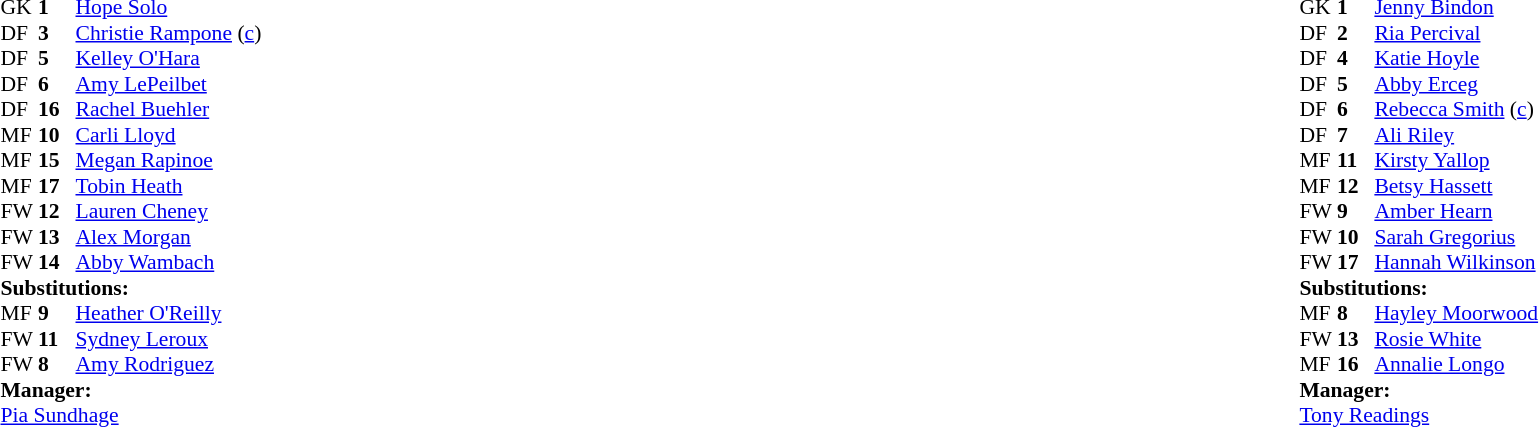<table width="100%">
<tr>
<td valign="top" width="50%"><br><table style="font-size: 90%" cellspacing="0" cellpadding="0">
<tr>
<th width="25"></th>
<th width="25"></th>
</tr>
<tr>
<td>GK</td>
<td><strong>1</strong></td>
<td><a href='#'>Hope Solo</a></td>
</tr>
<tr>
<td>DF</td>
<td><strong>3</strong></td>
<td><a href='#'>Christie Rampone</a> (<a href='#'>c</a>)</td>
</tr>
<tr>
<td>DF</td>
<td><strong>5</strong></td>
<td><a href='#'>Kelley O'Hara</a></td>
</tr>
<tr>
<td>DF</td>
<td><strong>6</strong></td>
<td><a href='#'>Amy LePeilbet</a></td>
</tr>
<tr>
<td>DF</td>
<td><strong>16</strong></td>
<td><a href='#'>Rachel Buehler</a></td>
</tr>
<tr>
<td>MF</td>
<td><strong>10</strong></td>
<td><a href='#'>Carli Lloyd</a></td>
<td></td>
</tr>
<tr>
<td>MF</td>
<td><strong>15</strong></td>
<td><a href='#'>Megan Rapinoe</a></td>
<td></td>
<td></td>
</tr>
<tr>
<td>MF</td>
<td><strong>17</strong></td>
<td><a href='#'>Tobin Heath</a></td>
</tr>
<tr>
<td>FW</td>
<td><strong>12</strong></td>
<td><a href='#'>Lauren Cheney</a></td>
<td></td>
<td></td>
</tr>
<tr>
<td>FW</td>
<td><strong>13</strong></td>
<td><a href='#'>Alex Morgan</a></td>
<td></td>
<td></td>
</tr>
<tr>
<td>FW</td>
<td><strong>14</strong></td>
<td><a href='#'>Abby Wambach</a></td>
<td></td>
</tr>
<tr>
<td colspan=3><strong>Substitutions:</strong></td>
</tr>
<tr>
<td>MF</td>
<td><strong>9</strong></td>
<td><a href='#'>Heather O'Reilly</a></td>
<td></td>
<td></td>
</tr>
<tr>
<td>FW</td>
<td><strong>11</strong></td>
<td><a href='#'>Sydney Leroux</a></td>
<td></td>
<td></td>
</tr>
<tr>
<td>FW</td>
<td><strong>8</strong></td>
<td><a href='#'>Amy Rodriguez</a></td>
<td></td>
<td></td>
</tr>
<tr>
<td colspan=3><strong>Manager:</strong></td>
</tr>
<tr>
<td colspan=3> <a href='#'>Pia Sundhage</a></td>
</tr>
</table>
</td>
<td valign="top"></td>
<td valign="top" width="50%"><br><table style="font-size: 90%" cellspacing="0" cellpadding="0" align="center">
<tr>
<th width=25></th>
<th width=25></th>
</tr>
<tr>
<td>GK</td>
<td><strong>1</strong></td>
<td><a href='#'>Jenny Bindon</a></td>
</tr>
<tr>
<td>DF</td>
<td><strong>2</strong></td>
<td><a href='#'>Ria Percival</a></td>
</tr>
<tr>
<td>DF</td>
<td><strong>4</strong></td>
<td><a href='#'>Katie Hoyle</a></td>
<td></td>
<td></td>
</tr>
<tr>
<td>DF</td>
<td><strong>5</strong></td>
<td><a href='#'>Abby Erceg</a></td>
</tr>
<tr>
<td>DF</td>
<td><strong>6</strong></td>
<td><a href='#'>Rebecca Smith</a> (<a href='#'>c</a>)</td>
</tr>
<tr>
<td>DF</td>
<td><strong>7</strong></td>
<td><a href='#'>Ali Riley</a></td>
</tr>
<tr>
<td>MF</td>
<td><strong>11</strong></td>
<td><a href='#'>Kirsty Yallop</a></td>
<td></td>
<td></td>
</tr>
<tr>
<td>MF</td>
<td><strong>12</strong></td>
<td><a href='#'>Betsy Hassett</a></td>
</tr>
<tr>
<td>FW</td>
<td><strong>9</strong></td>
<td><a href='#'>Amber Hearn</a></td>
</tr>
<tr>
<td>FW</td>
<td><strong>10</strong></td>
<td><a href='#'>Sarah Gregorius</a></td>
</tr>
<tr>
<td>FW</td>
<td><strong>17</strong></td>
<td><a href='#'>Hannah Wilkinson</a></td>
<td></td>
<td></td>
</tr>
<tr>
<td colspan=3><strong>Substitutions:</strong></td>
</tr>
<tr>
<td>MF</td>
<td><strong>8</strong></td>
<td><a href='#'>Hayley Moorwood</a></td>
<td></td>
<td></td>
</tr>
<tr>
<td>FW</td>
<td><strong>13</strong></td>
<td><a href='#'>Rosie White</a></td>
<td></td>
<td></td>
</tr>
<tr>
<td>MF</td>
<td><strong>16</strong></td>
<td><a href='#'>Annalie Longo</a></td>
<td></td>
<td></td>
</tr>
<tr>
<td colspan=3><strong>Manager:</strong></td>
</tr>
<tr>
<td colspan=3> <a href='#'>Tony Readings</a></td>
</tr>
</table>
</td>
</tr>
</table>
